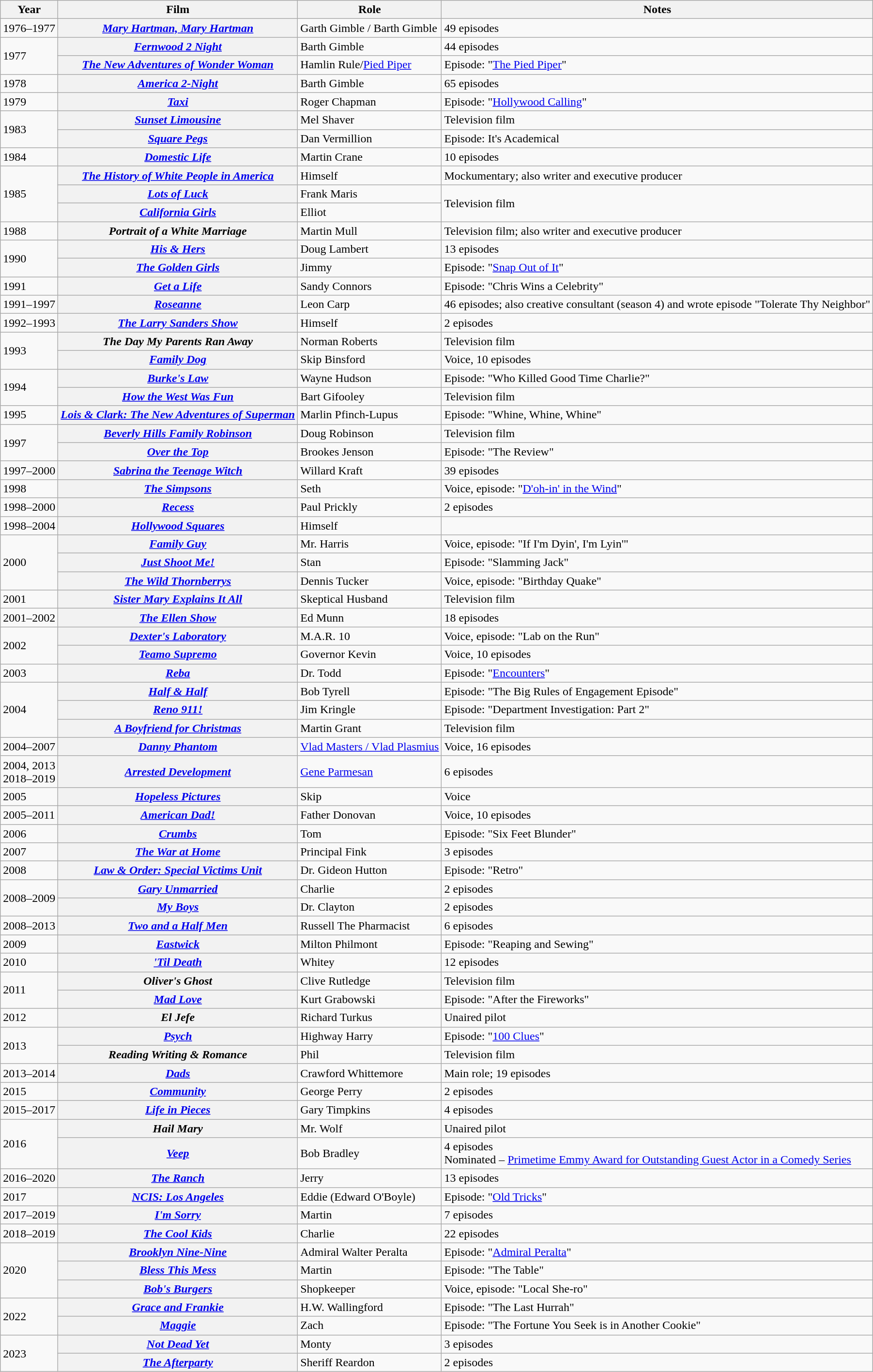<table class="wikitable sortable plainrowheaders">
<tr>
<th scope="col">Year</th>
<th scope="col">Film</th>
<th scope="col">Role</th>
<th scope="col" class="unsortable">Notes</th>
</tr>
<tr>
<td>1976–1977</td>
<th scope="row"><em><a href='#'>Mary Hartman, Mary Hartman</a></em></th>
<td>Garth Gimble / Barth Gimble</td>
<td>49 episodes</td>
</tr>
<tr>
<td rowspan=2>1977</td>
<th scope="row"><em><a href='#'>Fernwood 2 Night</a></em></th>
<td>Barth Gimble</td>
<td>44 episodes</td>
</tr>
<tr>
<th scope="row" data-sort-value="New Adventures of Wonder Woman, The"><em><a href='#'>The New Adventures of Wonder Woman</a></em></th>
<td>Hamlin Rule/<a href='#'>Pied Piper</a></td>
<td>Episode: "<a href='#'>The Pied Piper</a>"</td>
</tr>
<tr>
<td>1978</td>
<th scope="row"><em><a href='#'>America 2-Night</a></em></th>
<td>Barth Gimble</td>
<td>65 episodes</td>
</tr>
<tr>
<td>1979</td>
<th scope="row"><em><a href='#'>Taxi</a></em></th>
<td>Roger Chapman</td>
<td>Episode: "<a href='#'>Hollywood Calling</a>"</td>
</tr>
<tr>
<td rowspan=2>1983</td>
<th scope="row"><em><a href='#'>Sunset Limousine</a></em></th>
<td>Mel Shaver</td>
<td>Television film</td>
</tr>
<tr>
<th scope="row"><em><a href='#'>Square Pegs</a></em></th>
<td>Dan Vermillion</td>
<td>Episode: It's Academical</td>
</tr>
<tr>
<td>1984</td>
<th scope="row"><em><a href='#'>Domestic Life</a></em></th>
<td>Martin Crane</td>
<td>10 episodes</td>
</tr>
<tr>
<td rowspan=3>1985</td>
<th scope="row" data-sort-value="History of White People in America, The"><em><a href='#'>The History of White People in America</a></em></th>
<td>Himself</td>
<td>Mockumentary; also writer and executive producer</td>
</tr>
<tr>
<th scope="row"><em><a href='#'>Lots of Luck</a></em></th>
<td>Frank Maris</td>
<td rowspan=2>Television film</td>
</tr>
<tr>
<th scope="row"><em><a href='#'>California Girls</a></em></th>
<td>Elliot</td>
</tr>
<tr>
<td>1988</td>
<th scope="row"><em>Portrait of a White Marriage</em></th>
<td>Martin Mull</td>
<td>Television film; also writer and executive producer</td>
</tr>
<tr>
<td rowspan=2>1990</td>
<th scope="row"><em><a href='#'>His & Hers</a></em></th>
<td>Doug Lambert</td>
<td>13 episodes</td>
</tr>
<tr>
<th scope="row" data-sort-value="Golden Girls, The"><em><a href='#'>The Golden Girls</a></em></th>
<td>Jimmy</td>
<td>Episode: "<a href='#'>Snap Out of It</a>"</td>
</tr>
<tr>
<td>1991</td>
<th scope="row"><em><a href='#'>Get a Life</a></em></th>
<td>Sandy Connors</td>
<td>Episode: "Chris Wins a Celebrity"</td>
</tr>
<tr>
<td>1991–1997</td>
<th scope="row"><em><a href='#'>Roseanne</a></em></th>
<td>Leon Carp</td>
<td>46 episodes; also creative consultant (season 4) and wrote episode "Tolerate Thy Neighbor"</td>
</tr>
<tr>
<td>1992–1993</td>
<th scope="row" data-sort-value="Larry Sanders Show, The"><em><a href='#'>The Larry Sanders Show</a></em></th>
<td>Himself</td>
<td>2 episodes</td>
</tr>
<tr>
<td rowspan=2>1993</td>
<th scope="row"><em>The Day My Parents Ran Away</em></th>
<td>Norman Roberts</td>
<td>Television film</td>
</tr>
<tr>
<th scope="row"><em><a href='#'>Family Dog</a></em></th>
<td>Skip Binsford</td>
<td>Voice, 10 episodes</td>
</tr>
<tr>
<td rowspan=2>1994</td>
<th scope="row"><em><a href='#'>Burke's Law</a></em></th>
<td>Wayne Hudson</td>
<td>Episode: "Who Killed Good Time Charlie?"</td>
</tr>
<tr>
<th scope="row"><em><a href='#'>How the West Was Fun</a></em></th>
<td>Bart Gifooley</td>
<td>Television film</td>
</tr>
<tr>
<td>1995</td>
<th scope="row"><em><a href='#'>Lois & Clark: The New Adventures of Superman</a></em></th>
<td>Marlin Pfinch-Lupus</td>
<td>Episode: "Whine, Whine, Whine"</td>
</tr>
<tr>
<td rowspan=2>1997</td>
<th scope="row"><em><a href='#'>Beverly Hills Family Robinson</a></em></th>
<td>Doug Robinson</td>
<td>Television film</td>
</tr>
<tr>
<th scope="row"><em><a href='#'>Over the Top</a></em></th>
<td>Brookes Jenson</td>
<td>Episode: "The Review"</td>
</tr>
<tr>
<td>1997–2000</td>
<th scope="row"><em><a href='#'>Sabrina the Teenage Witch</a></em></th>
<td>Willard Kraft</td>
<td>39 episodes</td>
</tr>
<tr>
<td>1998</td>
<th scope="row"><em><a href='#'>The Simpsons</a></em></th>
<td>Seth</td>
<td>Voice, episode: "<a href='#'>D'oh-in' in the Wind</a>"</td>
</tr>
<tr>
<td>1998–2000</td>
<th scope="row"><em><a href='#'>Recess</a></em></th>
<td>Paul Prickly</td>
<td>2 episodes</td>
</tr>
<tr>
<td>1998–2004</td>
<th scope="row"><em><a href='#'>Hollywood Squares</a></em></th>
<td>Himself</td>
<td></td>
</tr>
<tr>
<td rowspan=3>2000</td>
<th scope="row"><em><a href='#'>Family Guy</a></em></th>
<td>Mr. Harris</td>
<td>Voice, episode: "If I'm Dyin', I'm Lyin'"</td>
</tr>
<tr>
<th scope="row"><em><a href='#'>Just Shoot Me!</a></em></th>
<td>Stan</td>
<td>Episode: "Slamming Jack"</td>
</tr>
<tr>
<th scope="row"><em><a href='#'>The Wild Thornberrys</a></em></th>
<td>Dennis Tucker</td>
<td>Voice, episode: "Birthday Quake"</td>
</tr>
<tr>
<td>2001</td>
<th scope="row"><em><a href='#'>Sister Mary Explains It All</a></em></th>
<td>Skeptical Husband</td>
<td>Television film</td>
</tr>
<tr>
<td>2001–2002</td>
<th scope="row" data-sort-value="Ellen Show, The"><em><a href='#'>The Ellen Show</a></em></th>
<td>Ed Munn</td>
<td>18 episodes</td>
</tr>
<tr>
<td rowspan=2>2002</td>
<th scope="row"><em><a href='#'>Dexter's Laboratory</a></em></th>
<td>M.A.R. 10</td>
<td>Voice, episode: "Lab on the Run"</td>
</tr>
<tr>
<th scope="row"><em><a href='#'>Teamo Supremo</a></em></th>
<td>Governor Kevin</td>
<td>Voice, 10 episodes</td>
</tr>
<tr>
<td>2003</td>
<th scope="row"><em><a href='#'>Reba</a></em></th>
<td>Dr. Todd</td>
<td>Episode: "<a href='#'>Encounters</a>"</td>
</tr>
<tr>
<td rowspan=3>2004</td>
<th scope="row"><em><a href='#'>Half & Half</a></em></th>
<td>Bob Tyrell</td>
<td>Episode: "The Big Rules of Engagement Episode"</td>
</tr>
<tr>
<th scope="row"><em><a href='#'>Reno 911!</a></em></th>
<td>Jim Kringle</td>
<td>Episode: "Department Investigation: Part 2"</td>
</tr>
<tr>
<th scope="row"><em><a href='#'>A Boyfriend for Christmas</a></em></th>
<td>Martin Grant</td>
<td>Television film</td>
</tr>
<tr>
<td>2004–2007</td>
<th scope="row"><em><a href='#'>Danny Phantom</a></em></th>
<td><a href='#'>Vlad Masters / Vlad Plasmius</a></td>
<td>Voice, 16 episodes</td>
</tr>
<tr>
<td>2004, 2013<br>2018–2019</td>
<th scope="row"><em><a href='#'>Arrested Development</a></em></th>
<td><a href='#'>Gene Parmesan</a></td>
<td>6 episodes</td>
</tr>
<tr>
<td>2005</td>
<th scope="row"><em><a href='#'>Hopeless Pictures</a></em></th>
<td>Skip</td>
<td>Voice</td>
</tr>
<tr>
<td>2005–2011</td>
<th scope="row"><em><a href='#'>American Dad!</a></em></th>
<td>Father Donovan</td>
<td>Voice, 10 episodes</td>
</tr>
<tr>
<td>2006</td>
<th scope="row"><em><a href='#'>Crumbs</a></em></th>
<td>Tom</td>
<td>Episode: "Six Feet Blunder"</td>
</tr>
<tr>
<td>2007</td>
<th scope="row" data-sort-value="War at Home, The"><em><a href='#'>The War at Home</a></em></th>
<td>Principal Fink</td>
<td>3 episodes</td>
</tr>
<tr>
<td>2008</td>
<th scope="row"><em><a href='#'>Law & Order: Special Victims Unit</a></em></th>
<td>Dr. Gideon Hutton</td>
<td>Episode: "Retro"</td>
</tr>
<tr>
<td rowspan=2>2008–2009</td>
<th scope="row"><em><a href='#'>Gary Unmarried</a></em></th>
<td>Charlie</td>
<td>2 episodes</td>
</tr>
<tr>
<th scope="row"><em><a href='#'>My Boys</a></em></th>
<td>Dr. Clayton</td>
<td>2 episodes</td>
</tr>
<tr>
<td>2008–2013</td>
<th scope="row"><em><a href='#'>Two and a Half Men</a></em></th>
<td>Russell The Pharmacist</td>
<td>6 episodes</td>
</tr>
<tr>
<td>2009</td>
<th scope="row"><em><a href='#'>Eastwick</a></em></th>
<td>Milton Philmont</td>
<td>Episode: "Reaping and Sewing"</td>
</tr>
<tr>
<td>2010</td>
<th scope="row"><em><a href='#'>'Til Death</a></em></th>
<td>Whitey</td>
<td>12 episodes</td>
</tr>
<tr>
<td rowspan=2>2011</td>
<th scope="row"><em>Oliver's Ghost</em></th>
<td>Clive Rutledge</td>
<td>Television film</td>
</tr>
<tr>
<th scope="row"><em><a href='#'>Mad Love</a></em></th>
<td>Kurt Grabowski</td>
<td>Episode: "After the Fireworks"</td>
</tr>
<tr>
<td>2012</td>
<th scope="row"><em>El Jefe</em></th>
<td>Richard Turkus</td>
<td>Unaired pilot</td>
</tr>
<tr>
<td rowspan=2>2013</td>
<th scope="row"><em><a href='#'>Psych</a></em></th>
<td>Highway Harry</td>
<td>Episode: "<a href='#'>100 Clues</a>"</td>
</tr>
<tr>
<th scope="row"><em>Reading Writing & Romance</em></th>
<td>Phil</td>
<td>Television film</td>
</tr>
<tr>
<td>2013–2014</td>
<th scope="row"><em><a href='#'>Dads</a></em></th>
<td>Crawford Whittemore</td>
<td>Main role; 19 episodes</td>
</tr>
<tr>
<td>2015</td>
<th scope="row"><em><a href='#'>Community</a></em></th>
<td>George Perry</td>
<td>2 episodes</td>
</tr>
<tr>
<td>2015–2017</td>
<th scope="row"><em><a href='#'>Life in Pieces</a></em></th>
<td>Gary Timpkins</td>
<td>4 episodes</td>
</tr>
<tr>
<td rowspan=2>2016</td>
<th scope="row"><em>Hail Mary</em></th>
<td>Mr. Wolf</td>
<td>Unaired pilot</td>
</tr>
<tr>
<th scope="row"><em><a href='#'>Veep</a></em></th>
<td>Bob Bradley</td>
<td>4 episodes<br>Nominated – <a href='#'>Primetime Emmy Award for Outstanding Guest Actor in a Comedy Series</a></td>
</tr>
<tr>
<td>2016–2020</td>
<th scope="row"><em><a href='#'>The Ranch</a></em></th>
<td>Jerry</td>
<td>13 episodes</td>
</tr>
<tr>
<td>2017</td>
<th scope="row"><em><a href='#'>NCIS: Los Angeles</a></em></th>
<td>Eddie (Edward O'Boyle)</td>
<td>Episode: "<a href='#'>Old Tricks</a>"</td>
</tr>
<tr>
<td>2017–2019</td>
<th scope="row"><em><a href='#'>I'm Sorry</a></em></th>
<td>Martin</td>
<td>7 episodes</td>
</tr>
<tr>
<td>2018–2019</td>
<th scope="row"><em><a href='#'>The Cool Kids</a></em></th>
<td>Charlie</td>
<td>22 episodes</td>
</tr>
<tr>
<td rowspan=3>2020</td>
<th scope="row"><em><a href='#'>Brooklyn Nine-Nine</a></em></th>
<td>Admiral Walter Peralta</td>
<td>Episode: "<a href='#'>Admiral Peralta</a>"</td>
</tr>
<tr>
<th scope="row"><em><a href='#'>Bless This Mess</a></em></th>
<td>Martin</td>
<td>Episode: "The Table"</td>
</tr>
<tr>
<th scope="row"><em><a href='#'>Bob's Burgers</a></em></th>
<td>Shopkeeper</td>
<td>Voice, episode: "Local She-ro"</td>
</tr>
<tr>
<td rowspan=2>2022</td>
<th scope="row"><em><a href='#'>Grace and Frankie</a></em></th>
<td>H.W. Wallingford</td>
<td>Episode: "The Last Hurrah"</td>
</tr>
<tr>
<th scope="row"><em><a href='#'>Maggie</a></em></th>
<td>Zach</td>
<td>Episode: "The Fortune You Seek is in Another Cookie"</td>
</tr>
<tr>
<td rowspan=2>2023</td>
<th scope="row"><em><a href='#'>Not Dead Yet</a></em></th>
<td>Monty</td>
<td>3 episodes</td>
</tr>
<tr>
<th scope="row"><em><a href='#'>The Afterparty</a></em></th>
<td>Sheriff Reardon</td>
<td>2 episodes</td>
</tr>
</table>
